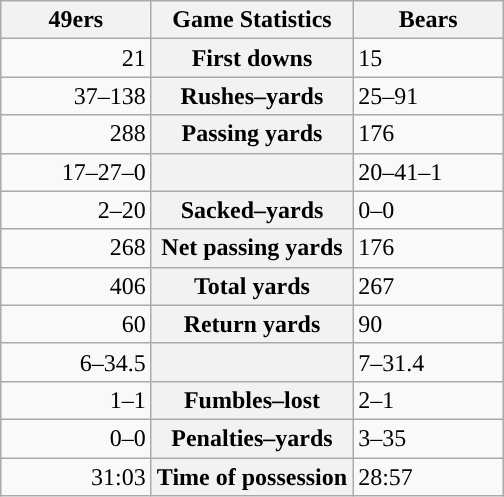<table class="wikitable" style="margin: 1em auto 1em auto">
<tr>
<th style="width:30%;">49ers</th>
<th style="width:40%;">Game Statistics</th>
<th style="width:30%;">Bears</th>
</tr>
<tr>
<td style="text-align:right;">21</td>
<th>First downs</th>
<td>15</td>
</tr>
<tr>
<td style="text-align:right;">37–138</td>
<th>Rushes–yards</th>
<td>25–91</td>
</tr>
<tr>
<td style="text-align:right;">288</td>
<th>Passing yards</th>
<td>176</td>
</tr>
<tr>
<td style="text-align:right;">17–27–0</td>
<th></th>
<td>20–41–1</td>
</tr>
<tr>
<td style="text-align:right;">2–20</td>
<th>Sacked–yards</th>
<td>0–0</td>
</tr>
<tr>
<td style="text-align:right;">268</td>
<th>Net passing yards</th>
<td>176</td>
</tr>
<tr>
<td style="text-align:right;">406</td>
<th>Total yards</th>
<td>267</td>
</tr>
<tr>
<td style="text-align:right;">60</td>
<th>Return yards</th>
<td>90</td>
</tr>
<tr>
<td style="text-align:right;">6–34.5</td>
<th></th>
<td>7–31.4</td>
</tr>
<tr>
<td style="text-align:right;">1–1</td>
<th>Fumbles–lost</th>
<td>2–1</td>
</tr>
<tr>
<td style="text-align:right;">0–0</td>
<th>Penalties–yards</th>
<td>3–35</td>
</tr>
<tr>
<td style="text-align:right;">31:03</td>
<th>Time of possession</th>
<td>28:57</td>
</tr>
</table>
